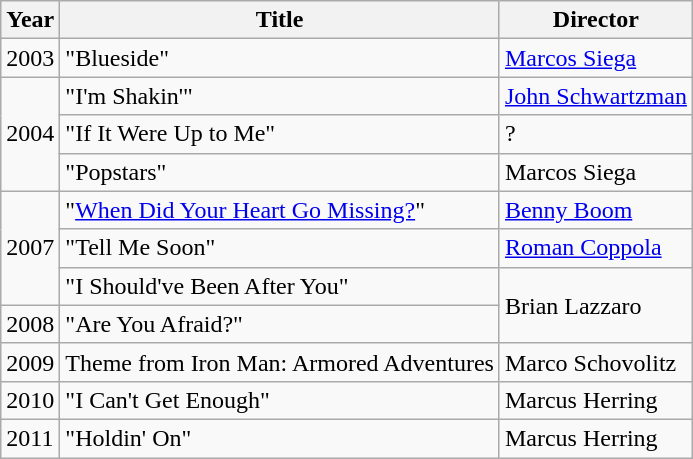<table class="wikitable">
<tr>
<th>Year</th>
<th>Title</th>
<th>Director</th>
</tr>
<tr>
<td>2003</td>
<td>"Blueside"</td>
<td><a href='#'>Marcos Siega</a></td>
</tr>
<tr>
<td rowspan="3">2004</td>
<td>"I'm Shakin'"</td>
<td><a href='#'>John Schwartzman</a></td>
</tr>
<tr>
<td>"If It Were Up to Me"</td>
<td>?</td>
</tr>
<tr>
<td>"Popstars"</td>
<td>Marcos Siega</td>
</tr>
<tr>
<td rowspan="3">2007</td>
<td>"<a href='#'>When Did Your Heart Go Missing?</a>"</td>
<td><a href='#'>Benny Boom</a></td>
</tr>
<tr>
<td>"Tell Me Soon"</td>
<td><a href='#'>Roman Coppola</a></td>
</tr>
<tr>
<td>"I Should've Been After You"</td>
<td rowspan="2">Brian Lazzaro</td>
</tr>
<tr>
<td>2008</td>
<td>"Are You Afraid?"</td>
</tr>
<tr>
<td>2009</td>
<td>Theme from Iron Man: Armored Adventures</td>
<td>Marco Schovolitz</td>
</tr>
<tr>
<td>2010</td>
<td>"I Can't Get Enough"</td>
<td>Marcus Herring</td>
</tr>
<tr>
<td>2011</td>
<td>"Holdin' On"</td>
<td>Marcus Herring</td>
</tr>
</table>
